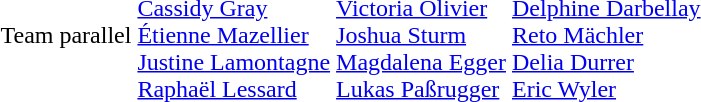<table>
<tr>
<td>Team parallel</td>
<td colspan=2><br><a href='#'>Cassidy Gray</a><br><a href='#'>Étienne Mazellier</a><br><a href='#'>Justine Lamontagne</a><br><a href='#'>Raphaël Lessard</a></td>
<td colspan=2><br><a href='#'>Victoria Olivier</a><br><a href='#'>Joshua Sturm</a><br><a href='#'>Magdalena Egger</a><br><a href='#'>Lukas Paßrugger</a></td>
<td colspan=2><br><a href='#'>Delphine Darbellay</a><br><a href='#'>Reto Mächler</a><br><a href='#'>Delia Durrer</a><br><a href='#'>Eric Wyler</a></td>
</tr>
</table>
